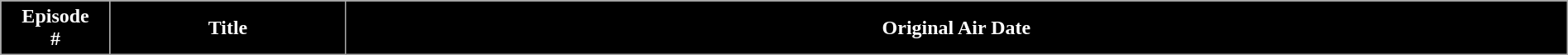<table class="wikitable plainrowheaders" style="width:100%; margin:auto;">
<tr>
<th scope="col" style="background-color: #000000; color: white; width: 7%">Episode<br>#</th>
<th scope="col" style="background-color: #000000; color: white; width: 15%">Title</th>
<th scope="col" style="background-color: #000000; color: white; width:12em;">Original Air Date<br>






</th>
</tr>
</table>
